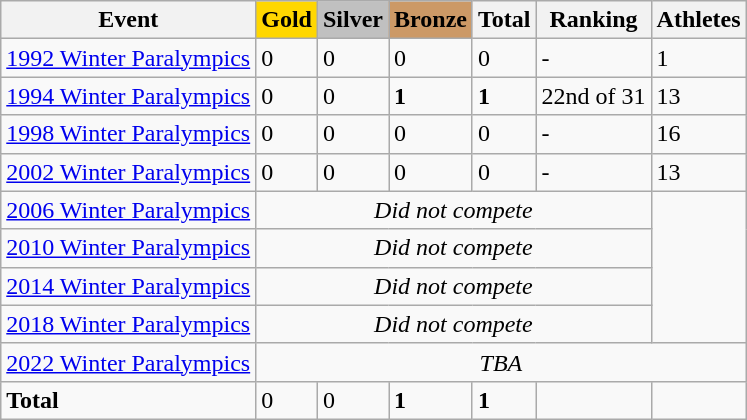<table class="wikitable">
<tr>
<th>Event</th>
<td style="background:gold; font-weight:bold;">Gold</td>
<td style="background:silver; font-weight:bold;">Silver</td>
<td style="background:#cc9966; font-weight:bold;">Bronze</td>
<th>Total</th>
<th>Ranking</th>
<th>Athletes</th>
</tr>
<tr>
<td><a href='#'>1992 Winter Paralympics</a></td>
<td>0</td>
<td>0</td>
<td>0</td>
<td>0</td>
<td>-</td>
<td>1</td>
</tr>
<tr>
<td><a href='#'>1994 Winter Paralympics</a></td>
<td>0</td>
<td>0</td>
<td><strong>1</strong></td>
<td><strong>1</strong></td>
<td>22nd of 31</td>
<td>13</td>
</tr>
<tr>
<td><a href='#'>1998 Winter Paralympics</a></td>
<td>0</td>
<td>0</td>
<td>0</td>
<td>0</td>
<td>-</td>
<td>16</td>
</tr>
<tr>
<td><a href='#'>2002 Winter Paralympics</a></td>
<td>0</td>
<td>0</td>
<td>0</td>
<td>0</td>
<td>-</td>
<td>13</td>
</tr>
<tr>
<td><a href='#'>2006 Winter Paralympics</a></td>
<td align="center" colspan="5"><em>Did not compete</em></td>
</tr>
<tr>
<td><a href='#'>2010 Winter Paralympics</a></td>
<td align="center" colspan="5"><em>Did not compete</em></td>
</tr>
<tr>
<td><a href='#'>2014 Winter Paralympics</a></td>
<td align="center" colspan="5"><em>Did not compete</em></td>
</tr>
<tr>
<td><a href='#'>2018 Winter Paralympics</a></td>
<td align="center" colspan="5"><em>Did not compete</em></td>
</tr>
<tr>
<td><a href='#'>2022 Winter Paralympics</a></td>
<td align="center" colspan="6"><em>TBA</em></td>
</tr>
<tr>
<td><strong>Total</strong></td>
<td>0</td>
<td>0</td>
<td><strong>1</strong></td>
<td><strong>1</strong></td>
<td></td>
<td></td>
</tr>
</table>
